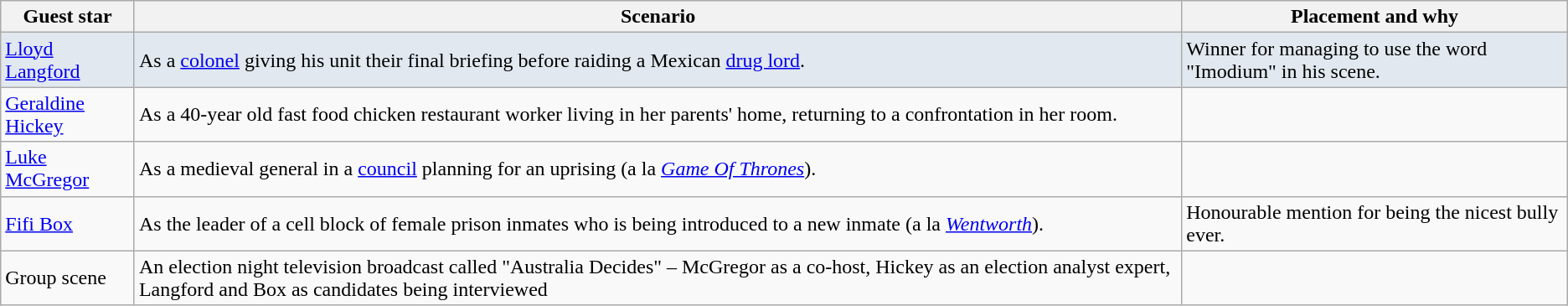<table class="wikitable">
<tr>
<th>Guest star</th>
<th>Scenario</th>
<th>Placement and why</th>
</tr>
<tr style="background:#E1E8EF;">
<td><a href='#'>Lloyd Langford</a></td>
<td>As a <a href='#'>colonel</a> giving his unit their final briefing before raiding a Mexican <a href='#'>drug lord</a>.</td>
<td>Winner for managing to use the word "Imodium" in his scene.</td>
</tr>
<tr>
<td><a href='#'>Geraldine Hickey</a></td>
<td>As a 40-year old fast food chicken restaurant worker living in her parents' home, returning to a confrontation in her room.</td>
<td></td>
</tr>
<tr>
<td><a href='#'>Luke McGregor</a></td>
<td>As a medieval general in a <a href='#'>council</a> planning for an uprising (a la <em><a href='#'>Game Of Thrones</a></em>).</td>
<td></td>
</tr>
<tr>
<td><a href='#'>Fifi Box</a></td>
<td>As the leader of a cell block of female prison inmates who is being introduced to a new inmate (a la <em><a href='#'>Wentworth</a></em>).</td>
<td>Honourable mention for being the nicest bully ever.</td>
</tr>
<tr>
<td>Group scene</td>
<td>An election night television broadcast called "Australia Decides" – McGregor as a co-host, Hickey as an election analyst expert, Langford and Box as candidates being interviewed</td>
<td></td>
</tr>
</table>
